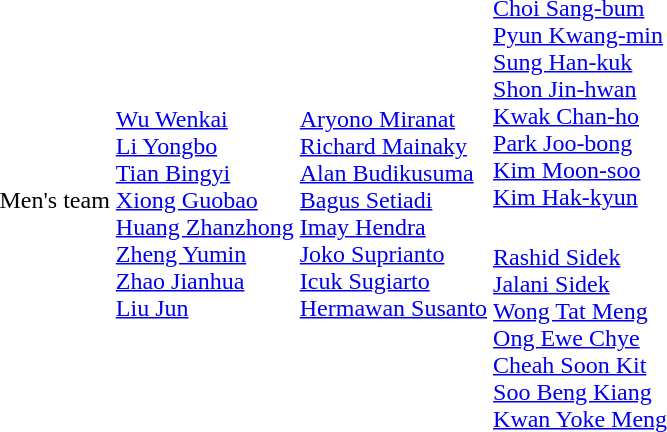<table>
<tr>
<td rowspan="2">Men's team</td>
<td rowspan=2;align="left"><br><a href='#'>Wu Wenkai</a><br><a href='#'>Li Yongbo</a><br><a href='#'>Tian Bingyi</a><br><a href='#'>Xiong Guobao</a><br><a href='#'>Huang Zhanzhong</a><br><a href='#'>Zheng Yumin</a><br><a href='#'>Zhao Jianhua</a><br><a href='#'>Liu Jun</a></td>
<td rowspan=2;align="left"><br><a href='#'>Aryono Miranat</a><br><a href='#'>Richard Mainaky</a><br><a href='#'>Alan Budikusuma</a><br><a href='#'>Bagus Setiadi</a><br><a href='#'>Imay Hendra</a><br><a href='#'>Joko Suprianto</a><br><a href='#'>Icuk Sugiarto</a><br><a href='#'>Hermawan Susanto</a></td>
<td align="left"><br><a href='#'>Choi Sang-bum</a><br><a href='#'>Pyun Kwang-min</a><br><a href='#'>Sung Han-kuk</a><br><a href='#'>Shon Jin-hwan</a><br><a href='#'>Kwak Chan-ho</a><br><a href='#'>Park Joo-bong</a><br><a href='#'>Kim Moon-soo</a><br><a href='#'>Kim Hak-kyun</a></td>
</tr>
<tr>
<td align="left"><br><a href='#'>Rashid Sidek</a><br><a href='#'>Jalani Sidek</a><br><a href='#'>Wong Tat Meng</a><br><a href='#'>Ong Ewe Chye</a><br><a href='#'>Cheah Soon Kit</a><br><a href='#'>Soo Beng Kiang</a><br><a href='#'>Kwan Yoke Meng</a></td>
</tr>
</table>
